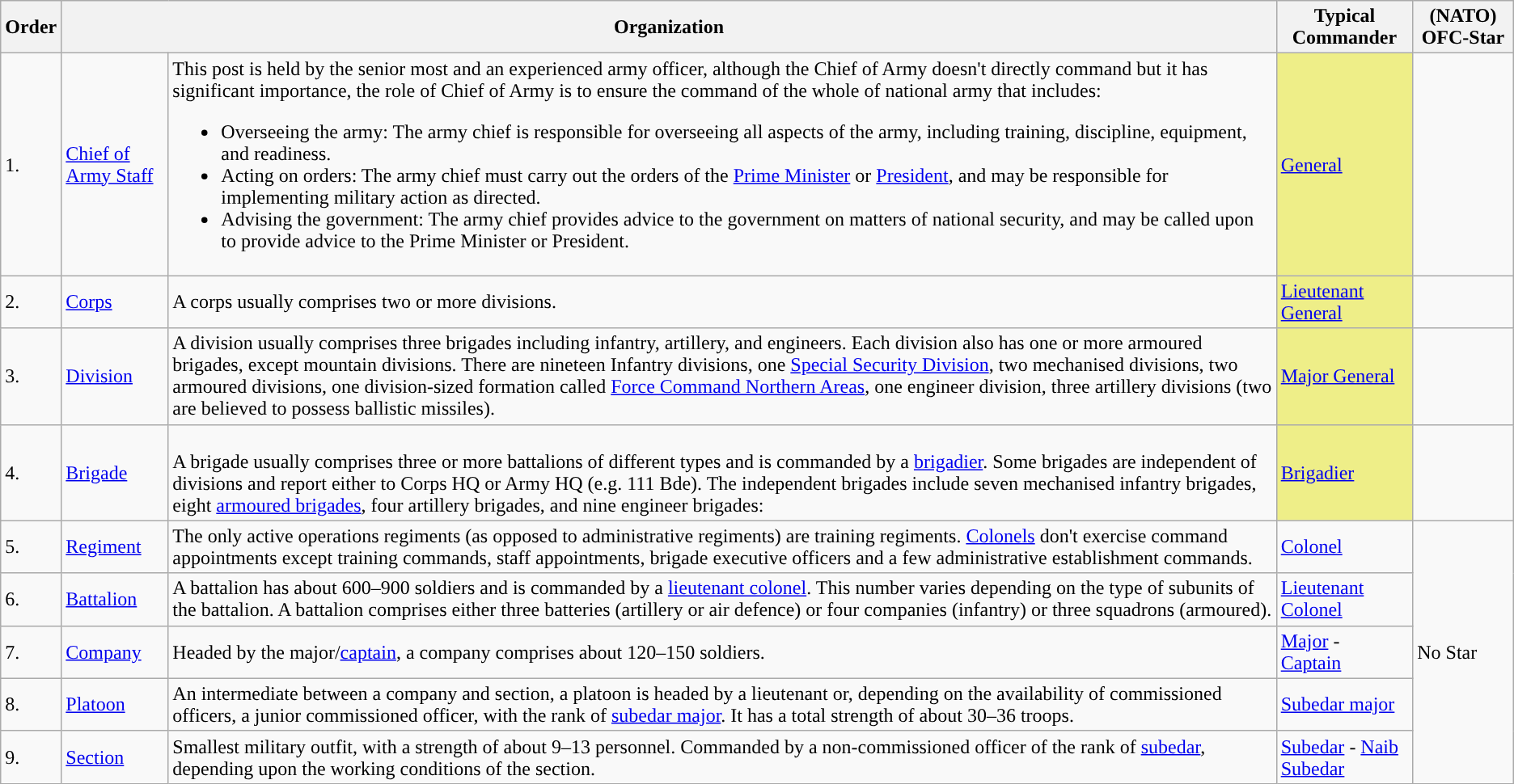<table class="wikitable">
<tr>
<th>Order</th>
<th colspan="2">Organization</th>
<th>Typical Commander</th>
<th>(NATO) OFC-Star</th>
</tr>
<tr>
<td>1.</td>
<td><a href='#'>Chief of Army Staff</a></td>
<td>This post is held by the senior most and an experienced army officer, although the Chief of Army doesn't directly command but it has significant importance, the role of Chief of Army is to ensure the command of the whole of national army that includes:<br><ul><li>Overseeing the army: The army chief is responsible for overseeing all aspects of the army, including training, discipline, equipment, and readiness.</li><li>Acting on orders: The army chief must carry out the orders of the <a href='#'>Prime Minister</a> or <a href='#'>President</a>, and may be responsible for implementing military action as directed.</li><li>Advising the government: The army chief provides advice to the government on matters of national security, and may be called upon to provide advice to the Prime Minister or President.</li></ul></td>
<td style="background:#EEEE88"><a href='#'>General</a></td>
<td></td>
</tr>
<tr>
<td>2.</td>
<td><a href='#'>Corps</a></td>
<td>A corps usually comprises two or more divisions.</td>
<td style="background:#EEEE88"><a href='#'>Lieutenant General</a></td>
<td></td>
</tr>
<tr>
<td>3.</td>
<td><a href='#'>Division</a></td>
<td>A division usually comprises three brigades including infantry, artillery, and engineers. Each division also has one or more armoured brigades, except mountain divisions. There are nineteen Infantry divisions, one <a href='#'>Special Security Division</a>, two mechanised divisions, two armoured divisions, one division-sized formation called <a href='#'>Force Command Northern Areas</a>, one engineer division, three artillery divisions (two are believed to possess ballistic missiles).</td>
<td style="background:#EEEE88"><a href='#'>Major General</a></td>
<td></td>
</tr>
<tr>
<td>4.</td>
<td><a href='#'>Brigade</a></td>
<td><br>A brigade usually comprises three or more battalions of different types and is commanded by a <a href='#'>brigadier</a>. Some brigades are independent of divisions and report either to Corps HQ or Army HQ (e.g. 111 Bde).
The independent brigades include seven mechanised infantry brigades, eight <a href='#'>armoured brigades</a>, four artillery brigades, and nine engineer brigades:</td>
<td style="background:#EEEE88"><a href='#'>Brigadier</a></td>
<td></td>
</tr>
<tr>
<td>5.</td>
<td><a href='#'>Regiment</a></td>
<td>The only active operations regiments (as opposed to administrative regiments) are training regiments. <a href='#'>Colonels</a> don't exercise command appointments except training commands, staff appointments, brigade executive officers and a few administrative establishment commands.</td>
<td><a href='#'>Colonel</a></td>
<td rowspan="5">No Star</td>
</tr>
<tr>
<td>6.</td>
<td><a href='#'>Battalion</a></td>
<td>A battalion has about 600–900 soldiers and is commanded by a <a href='#'>lieutenant colonel</a>. This number varies depending on the type of subunits of the battalion.  A battalion comprises either three batteries (artillery or air defence) or four companies (infantry) or three squadrons (armoured).</td>
<td><a href='#'>Lieutenant Colonel</a></td>
</tr>
<tr>
<td>7.</td>
<td><a href='#'>Company</a></td>
<td>Headed by the major/<a href='#'>captain</a>, a company comprises about 120–150 soldiers.</td>
<td><a href='#'>Major</a> -<br><a href='#'>Captain</a></td>
</tr>
<tr>
<td>8.</td>
<td><a href='#'>Platoon</a></td>
<td>An intermediate between a company and section, a platoon is headed by a lieutenant or, depending on the availability of commissioned officers, a junior commissioned officer, with the rank of <a href='#'>subedar major</a>. It has a total strength of about 30–36 troops.</td>
<td><a href='#'>Subedar major</a></td>
</tr>
<tr>
<td>9.</td>
<td><a href='#'>Section</a></td>
<td>Smallest military outfit, with a strength of about 9–13 personnel. Commanded by a non-commissioned officer of the rank of <a href='#'>subedar</a>, depending upon the working conditions of the section.</td>
<td><a href='#'>Subedar</a> - <a href='#'>Naib Subedar</a></td>
</tr>
</table>
